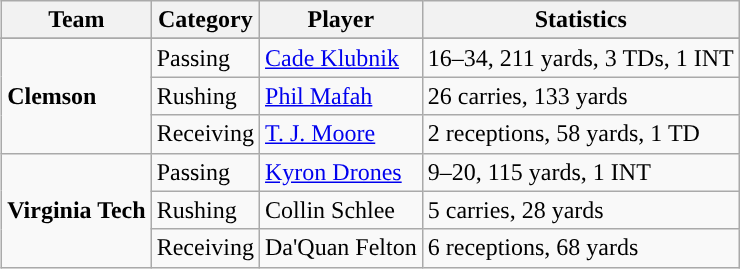<table class="wikitable" style="float: right;">
<tr>
<th>Team</th>
<th>Category</th>
<th>Player</th>
<th>Statistics</th>
</tr>
<tr>
</tr>
<tr>
<td rowspan=3><strong>Clemson</strong></td>
<td>Passing</td>
<td><a href='#'>Cade Klubnik</a></td>
<td>16–34, 211 yards, 3 TDs, 1 INT</td>
</tr>
<tr>
<td>Rushing</td>
<td><a href='#'>Phil Mafah</a></td>
<td>26 carries, 133 yards</td>
</tr>
<tr>
<td>Receiving</td>
<td><a href='#'>T. J. Moore</a></td>
<td>2 receptions, 58 yards, 1 TD</td>
</tr>
<tr>
<td rowspan=3><strong>Virginia Tech</strong></td>
<td>Passing</td>
<td><a href='#'>Kyron Drones</a></td>
<td>9–20, 115 yards, 1 INT</td>
</tr>
<tr>
<td>Rushing</td>
<td>Collin Schlee</td>
<td>5 carries, 28 yards</td>
</tr>
<tr>
<td>Receiving</td>
<td>Da'Quan Felton</td>
<td>6 receptions, 68 yards</td>
</tr>
</table>
